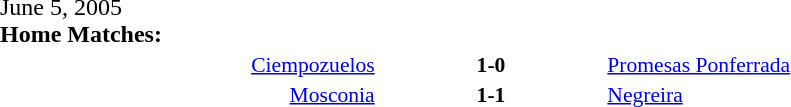<table width=100% cellspacing=1>
<tr>
<th width=20%></th>
<th width=12%></th>
<th width=20%></th>
<th></th>
</tr>
<tr>
<td>June 5, 2005<br><strong>Home Matches:</strong></td>
</tr>
<tr style=font-size:90%>
<td align=right><a href='#'>Ciempozuelos</a></td>
<td align=center><strong>1-0</strong></td>
<td><a href='#'>Promesas Ponferrada</a></td>
</tr>
<tr style=font-size:90%>
<td align=right><a href='#'>Mosconia</a></td>
<td align=center><strong>1-1</strong></td>
<td><a href='#'>Negreira</a></td>
</tr>
</table>
